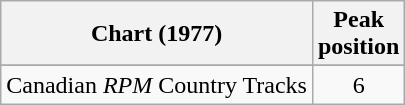<table class="wikitable sortable">
<tr>
<th align="left">Chart (1977)</th>
<th align="center">Peak<br>position</th>
</tr>
<tr>
</tr>
<tr>
<td align="left">Canadian <em>RPM</em> Country Tracks</td>
<td align="center">6</td>
</tr>
</table>
